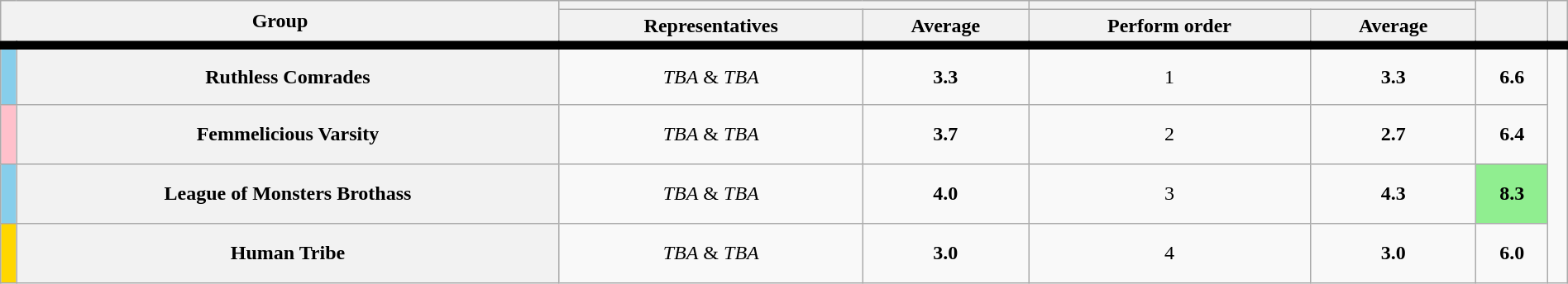<table class="wikitable plainrowheaders mw-collapsible" style="text-align:center; width:100%">
<tr>
<th colspan="2" rowspan="2">Group</th>
<th colspan="2"></th>
<th colspan="2"></th>
<th rowspan="2"></th>
<th rowspan="2"></th>
</tr>
<tr>
<th>Representatives</th>
<th>Average</th>
<th>Perform order</th>
<th>Average</th>
</tr>
<tr style="border-top: 7px solid; height: 3em;">
<th width="01%" style="background:#87ceeb;"></th>
<th>Ruthless Comrades</th>
<td><em>TBA</em> & <em>TBA</em></td>
<td><strong>3.3</strong><br></td>
<td>1</td>
<td><strong>3.3</strong><br></td>
<td><strong>6.6</strong><br></td>
<td rowspan="4"></td>
</tr>
<tr style="height: 3em;">
<th width="01%" style="background:#FFC0CB;"></th>
<th>Femmelicious Varsity</th>
<td><em>TBA</em> & <em>TBA</em></td>
<td><strong>3.7</strong><br></td>
<td>2</td>
<td><strong>2.7</strong><br></td>
<td><strong>6.4</strong><br></td>
</tr>
<tr style="height: 3em;">
<th width="01%" style="background:#87ceeb;"></th>
<th>League of Monsters Brothass</th>
<td><em>TBA</em> & <em>TBA</em></td>
<td><strong>4.0</strong><br></td>
<td>3</td>
<td><strong>4.3</strong><br></td>
<td style="background:#90ee90;"><strong>8.3</strong><br></td>
</tr>
<tr style="height: 3em;">
<th width="01%" style="background:#FFD700;"></th>
<th>Human Tribe</th>
<td><em>TBA</em> & <em>TBA</em></td>
<td><strong>3.0</strong><br></td>
<td>4</td>
<td><strong>3.0</strong><br></td>
<td><strong>6.0</strong><br></td>
</tr>
</table>
